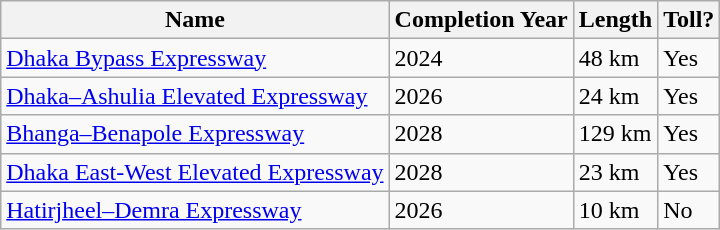<table class="wikitable sortable static-row-numbers static-row-header-text">
<tr>
<th>Name</th>
<th>Completion Year</th>
<th>Length</th>
<th>Toll?</th>
</tr>
<tr>
<td><a href='#'>Dhaka Bypass Expressway</a></td>
<td>2024</td>
<td>48 km</td>
<td>Yes</td>
</tr>
<tr>
<td><a href='#'>Dhaka–Ashulia Elevated Expressway</a></td>
<td>2026</td>
<td>24 km</td>
<td>Yes</td>
</tr>
<tr>
<td><a href='#'>Bhanga–Benapole Expressway</a></td>
<td>2028</td>
<td>129 km</td>
<td>Yes</td>
</tr>
<tr>
<td><a href='#'>Dhaka East-West Elevated Expressway</a></td>
<td>2028</td>
<td>23 km</td>
<td>Yes</td>
</tr>
<tr>
<td><a href='#'>Hatirjheel–Demra Expressway</a></td>
<td>2026</td>
<td>10 km</td>
<td>No</td>
</tr>
</table>
